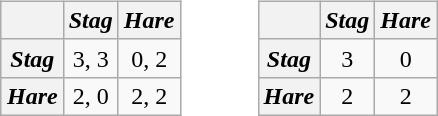<table style="margin:0 auto;text-align:center;">
<tr>
<td><br><table class="wikitable">
<tr>
<th></th>
<th><em>Stag</em></th>
<th><em>Hare</em></th>
</tr>
<tr>
<th><em>Stag</em></th>
<td>3, 3</td>
<td>0, 2</td>
</tr>
<tr>
<th><em>Hare</em></th>
<td>2, 0</td>
<td>2, 2</td>
</tr>
</table>
</td>
<td style="padding-left:2em;"><br><table class="wikitable">
<tr>
<th></th>
<th><em>Stag</em></th>
<th><em>Hare</em></th>
</tr>
<tr>
<th><em>Stag</em></th>
<td>3</td>
<td>0</td>
</tr>
<tr>
<th><em>Hare</em></th>
<td>2</td>
<td>2</td>
</tr>
</table>
</td>
</tr>
</table>
